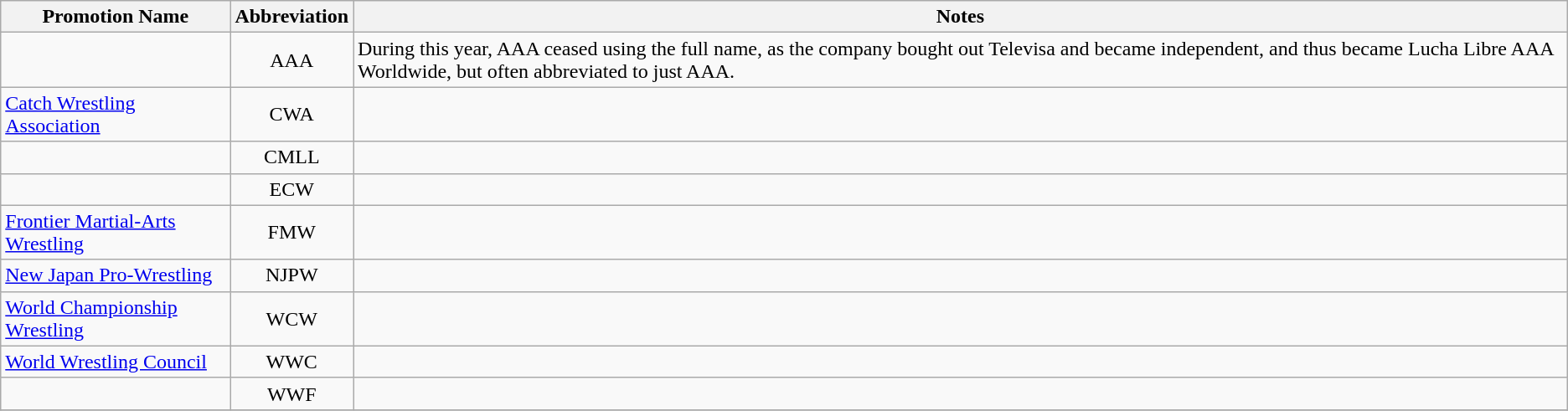<table class="wikitable">
<tr>
<th>Promotion Name</th>
<th>Abbreviation</th>
<th>Notes</th>
</tr>
<tr>
<td></td>
<td align=center>AAA</td>
<td>During this year, AAA ceased using the full name, as the company bought out Televisa and became independent, and thus became Lucha Libre AAA Worldwide, but often abbreviated to just AAA.</td>
</tr>
<tr>
<td><a href='#'>Catch Wrestling Association</a></td>
<td align=center>CWA</td>
<td></td>
</tr>
<tr>
<td></td>
<td align=center>CMLL</td>
<td></td>
</tr>
<tr>
<td></td>
<td align=center>ECW</td>
<td></td>
</tr>
<tr>
<td><a href='#'>Frontier Martial-Arts Wrestling</a></td>
<td align=center>FMW</td>
<td></td>
</tr>
<tr>
<td><a href='#'>New Japan Pro-Wrestling</a></td>
<td align=center>NJPW</td>
<td></td>
</tr>
<tr>
<td><a href='#'>World Championship Wrestling</a></td>
<td align=center>WCW</td>
<td></td>
</tr>
<tr>
<td><a href='#'>World Wrestling Council</a></td>
<td align=center>WWC</td>
<td></td>
</tr>
<tr>
<td></td>
<td align=center>WWF</td>
<td></td>
</tr>
<tr>
</tr>
</table>
